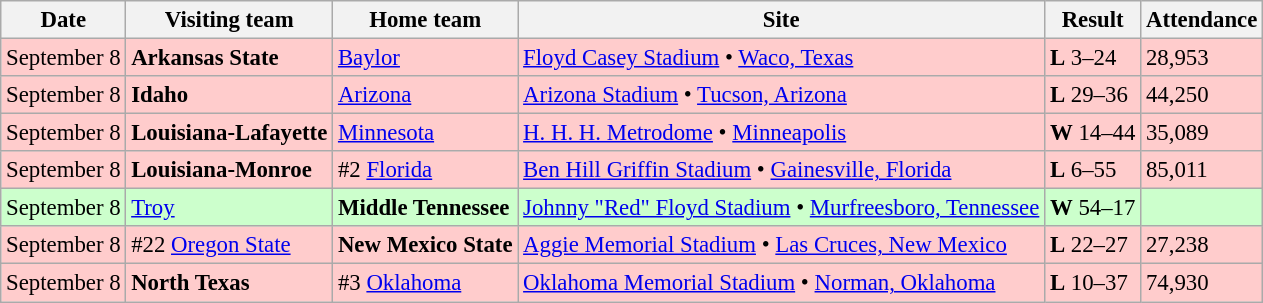<table class="wikitable" style="font-size:95%;">
<tr>
<th>Date</th>
<th>Visiting team</th>
<th>Home team</th>
<th>Site</th>
<th>Result</th>
<th>Attendance</th>
</tr>
<tr style="background:#fcc;">
<td>September 8</td>
<td><strong>Arkansas State</strong></td>
<td><a href='#'>Baylor</a></td>
<td><a href='#'>Floyd Casey Stadium</a> • <a href='#'>Waco, Texas</a></td>
<td><strong>L</strong> 3–24</td>
<td>28,953</td>
</tr>
<tr style="background:#fcc;">
<td>September 8</td>
<td><strong>Idaho</strong></td>
<td><a href='#'>Arizona</a></td>
<td><a href='#'>Arizona Stadium</a> • <a href='#'>Tucson, Arizona</a></td>
<td><strong>L</strong> 29–36</td>
<td>44,250</td>
</tr>
<tr style="background:#fcc;">
<td>September 8</td>
<td><strong>Louisiana-Lafayette</strong></td>
<td><a href='#'>Minnesota</a></td>
<td><a href='#'>H. H. H. Metrodome</a> • <a href='#'>Minneapolis</a></td>
<td><strong>W</strong> 14–44</td>
<td>35,089</td>
</tr>
<tr style="background:#fcc;">
<td>September 8</td>
<td><strong>Louisiana-Monroe</strong></td>
<td>#2 <a href='#'>Florida</a></td>
<td><a href='#'>Ben Hill Griffin Stadium</a> • <a href='#'>Gainesville, Florida</a></td>
<td><strong>L</strong> 6–55</td>
<td>85,011</td>
</tr>
<tr style="background:#cfc;">
<td>September 8</td>
<td><a href='#'>Troy</a></td>
<td><strong>Middle Tennessee</strong></td>
<td><a href='#'>Johnny "Red" Floyd Stadium</a> • <a href='#'>Murfreesboro, Tennessee</a></td>
<td><strong>W</strong> 54–17</td>
<td></td>
</tr>
<tr style="background:#fcc;">
<td>September 8</td>
<td>#22 <a href='#'>Oregon State</a></td>
<td><strong>New Mexico State</strong></td>
<td><a href='#'>Aggie Memorial Stadium</a> • <a href='#'>Las Cruces, New Mexico</a></td>
<td><strong>L</strong> 22–27</td>
<td>27,238</td>
</tr>
<tr style="background:#fcc;">
<td>September 8</td>
<td><strong>North Texas</strong></td>
<td>#3 <a href='#'>Oklahoma</a></td>
<td><a href='#'>Oklahoma Memorial Stadium</a> • <a href='#'>Norman, Oklahoma</a></td>
<td><strong>L</strong> 10–37</td>
<td>74,930</td>
</tr>
</table>
